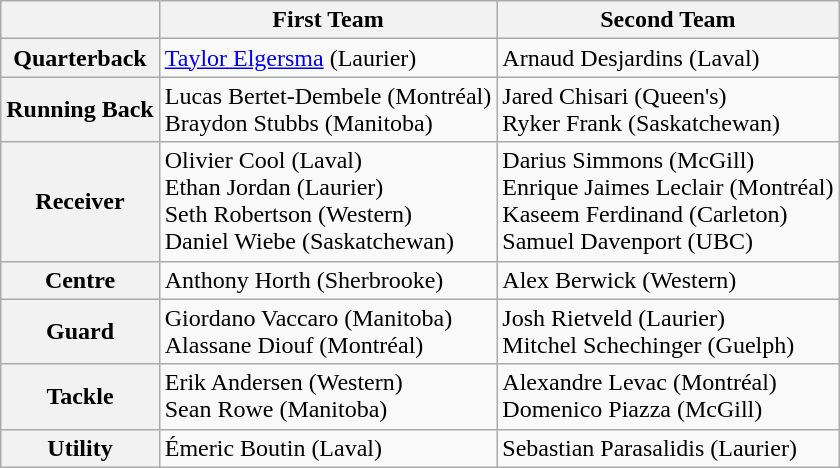<table class="wikitable">
<tr>
<th></th>
<th>First Team</th>
<th>Second Team</th>
</tr>
<tr>
<th>Quarterback</th>
<td><a href='#'>Taylor Elgersma</a> (Laurier)</td>
<td>Arnaud Desjardins (Laval)</td>
</tr>
<tr>
<th>Running Back</th>
<td>Lucas Bertet-Dembele (Montréal)<br>Braydon Stubbs (Manitoba)</td>
<td>Jared Chisari (Queen's)<br>Ryker Frank (Saskatchewan)</td>
</tr>
<tr>
<th>Receiver</th>
<td>Olivier Cool (Laval)<br>Ethan Jordan (Laurier)<br>Seth Robertson (Western)<br>Daniel Wiebe (Saskatchewan)</td>
<td>Darius Simmons (McGill)<br>Enrique Jaimes Leclair (Montréal)<br>Kaseem Ferdinand (Carleton)<br>Samuel Davenport (UBC)</td>
</tr>
<tr>
<th>Centre</th>
<td>Anthony Horth (Sherbrooke)</td>
<td>Alex Berwick (Western)</td>
</tr>
<tr>
<th>Guard</th>
<td>Giordano Vaccaro (Manitoba)<br>Alassane Diouf (Montréal)</td>
<td>Josh Rietveld (Laurier)<br>Mitchel Schechinger (Guelph)</td>
</tr>
<tr>
<th>Tackle</th>
<td>Erik Andersen (Western)<br>Sean Rowe (Manitoba)</td>
<td>Alexandre Levac (Montréal)<br>Domenico Piazza (McGill)</td>
</tr>
<tr>
<th>Utility</th>
<td>Émeric Boutin (Laval)</td>
<td>Sebastian Parasalidis (Laurier)</td>
</tr>
</table>
